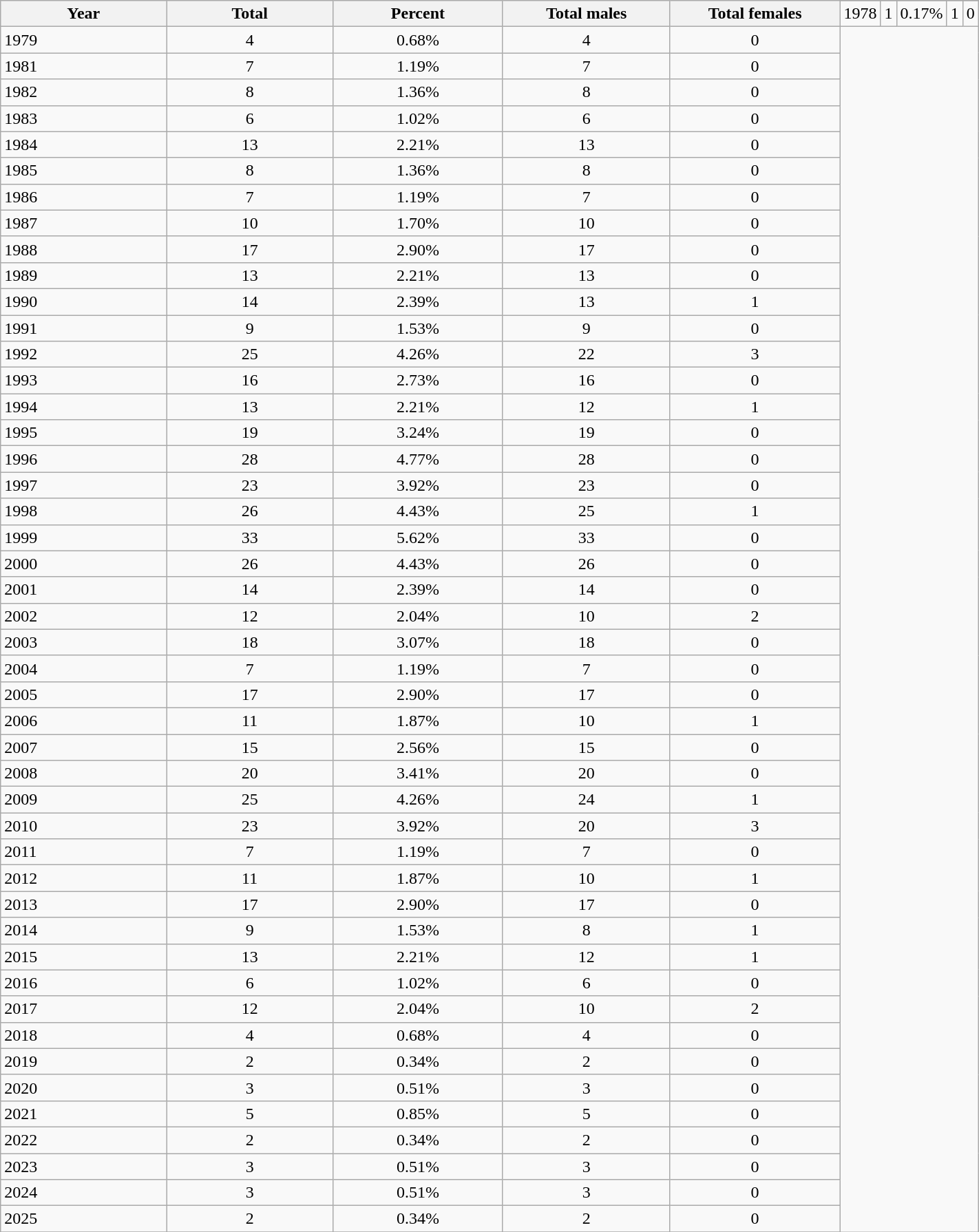<table class="wikitable sortable" style="width:75%;">
<tr>
<th rowspan=2 style="width:20%;">Year</th>
<th rowspan=2 style="width:20%;">Total</th>
<th rowspan=2 style="width:20%;">Percent</th>
<th rowspan=2 style="width:20%;">Total males</th>
<th rowspan=2 style="width:20%;">Total females</th>
</tr>
<tr>
<td>1978</td>
<td align=center>1</td>
<td align=center>0.17%</td>
<td align=center>1</td>
<td align=center>0</td>
</tr>
<tr>
<td>1979</td>
<td align=center>4</td>
<td align=center>0.68%</td>
<td align=center>4</td>
<td align=center>0</td>
</tr>
<tr>
<td>1981</td>
<td align=center>7</td>
<td align=center>1.19%</td>
<td align=center>7</td>
<td align=center>0</td>
</tr>
<tr>
<td>1982</td>
<td align=center>8</td>
<td align=center>1.36%</td>
<td align=center>8</td>
<td align=center>0</td>
</tr>
<tr>
<td>1983</td>
<td align=center>6</td>
<td align=center>1.02%</td>
<td align=center>6</td>
<td align=center>0</td>
</tr>
<tr>
<td>1984</td>
<td align=center>13</td>
<td align=center>2.21%</td>
<td align=center>13</td>
<td align=center>0</td>
</tr>
<tr>
<td>1985</td>
<td align=center>8</td>
<td align=center>1.36%</td>
<td align=center>8</td>
<td align=center>0</td>
</tr>
<tr>
<td>1986</td>
<td align=center>7</td>
<td align=center>1.19%</td>
<td align=center>7</td>
<td align=center>0</td>
</tr>
<tr>
<td>1987</td>
<td align=center>10</td>
<td align=center>1.70%</td>
<td align=center>10</td>
<td align=center>0</td>
</tr>
<tr>
<td>1988</td>
<td align=center>17</td>
<td align=center>2.90%</td>
<td align=center>17</td>
<td align=center>0</td>
</tr>
<tr>
<td>1989</td>
<td align=center>13</td>
<td align=center>2.21%</td>
<td align=center>13</td>
<td align=center>0</td>
</tr>
<tr>
<td>1990</td>
<td align=center>14</td>
<td align=center>2.39%</td>
<td align=center>13</td>
<td align=center>1</td>
</tr>
<tr>
<td>1991</td>
<td align=center>9</td>
<td align=center>1.53%</td>
<td align=center>9</td>
<td align=center>0</td>
</tr>
<tr>
<td>1992</td>
<td align=center>25</td>
<td align=center>4.26%</td>
<td align=center>22</td>
<td align=center>3</td>
</tr>
<tr>
<td>1993</td>
<td align=center>16</td>
<td align=center>2.73%</td>
<td align=center>16</td>
<td align=center>0</td>
</tr>
<tr>
<td>1994</td>
<td align=center>13</td>
<td align=center>2.21%</td>
<td align=center>12</td>
<td align=center>1</td>
</tr>
<tr>
<td>1995</td>
<td align=center>19</td>
<td align=center>3.24%</td>
<td align=center>19</td>
<td align=center>0</td>
</tr>
<tr>
<td>1996</td>
<td align=center>28</td>
<td align=center>4.77%</td>
<td align=center>28</td>
<td align=center>0</td>
</tr>
<tr>
<td>1997</td>
<td align=center>23</td>
<td align=center>3.92%</td>
<td align=center>23</td>
<td align=center>0</td>
</tr>
<tr>
<td>1998</td>
<td align=center>26</td>
<td align=center>4.43%</td>
<td align=center>25</td>
<td align=center>1</td>
</tr>
<tr>
<td>1999</td>
<td align=center>33</td>
<td align=center>5.62%</td>
<td align=center>33</td>
<td align=center>0</td>
</tr>
<tr>
<td>2000</td>
<td align=center>26</td>
<td align=center>4.43%</td>
<td align=center>26</td>
<td align=center>0</td>
</tr>
<tr>
<td>2001</td>
<td align=center>14</td>
<td align=center>2.39%</td>
<td align=center>14</td>
<td align=center>0</td>
</tr>
<tr>
<td>2002</td>
<td align=center>12</td>
<td align=center>2.04%</td>
<td align=center>10</td>
<td align=center>2</td>
</tr>
<tr>
<td>2003</td>
<td align=center>18</td>
<td align=center>3.07%</td>
<td align=center>18</td>
<td align=center>0</td>
</tr>
<tr>
<td>2004</td>
<td align=center>7</td>
<td align=center>1.19%</td>
<td align=center>7</td>
<td align=center>0</td>
</tr>
<tr>
<td>2005</td>
<td align=center>17</td>
<td align=center>2.90%</td>
<td align=center>17</td>
<td align=center>0</td>
</tr>
<tr>
<td>2006</td>
<td align=center>11</td>
<td align=center>1.87%</td>
<td align=center>10</td>
<td align=center>1</td>
</tr>
<tr>
<td>2007</td>
<td align=center>15</td>
<td align=center>2.56%</td>
<td align=center>15</td>
<td align=center>0</td>
</tr>
<tr>
<td>2008</td>
<td align=center>20</td>
<td align=center>3.41%</td>
<td align=center>20</td>
<td align=center>0</td>
</tr>
<tr>
<td>2009</td>
<td align=center>25</td>
<td align=center>4.26%</td>
<td align=center>24</td>
<td align=center>1</td>
</tr>
<tr>
<td>2010</td>
<td align=center>23</td>
<td align=center>3.92%</td>
<td align=center>20</td>
<td align=center>3</td>
</tr>
<tr>
<td>2011</td>
<td align=center>7</td>
<td align=center>1.19%</td>
<td align=center>7</td>
<td align=center>0</td>
</tr>
<tr>
<td>2012</td>
<td align=center>11</td>
<td align=center>1.87%</td>
<td align=center>10</td>
<td align=center>1</td>
</tr>
<tr>
<td>2013</td>
<td align=center>17</td>
<td align=center>2.90%</td>
<td align=center>17</td>
<td align=center>0</td>
</tr>
<tr>
<td>2014</td>
<td align=center>9</td>
<td align=center>1.53%</td>
<td align=center>8</td>
<td align=center>1</td>
</tr>
<tr>
<td>2015</td>
<td align=center>13</td>
<td align=center>2.21%</td>
<td align=center>12</td>
<td align=center>1</td>
</tr>
<tr>
<td>2016</td>
<td align=center>6</td>
<td align=center>1.02%</td>
<td align=center>6</td>
<td align=center>0</td>
</tr>
<tr>
<td>2017</td>
<td align=center>12</td>
<td align=center>2.04%</td>
<td align=center>10</td>
<td align=center>2</td>
</tr>
<tr>
<td>2018</td>
<td align=center>4</td>
<td align=center>0.68%</td>
<td align=center>4</td>
<td align=center>0</td>
</tr>
<tr>
<td>2019</td>
<td align=center>2</td>
<td align=center>0.34%</td>
<td align=center>2</td>
<td align=center>0</td>
</tr>
<tr>
<td>2020</td>
<td align=center>3</td>
<td align=center>0.51%</td>
<td align=center>3</td>
<td align=center>0</td>
</tr>
<tr>
<td>2021</td>
<td align=center>5</td>
<td align=center>0.85%</td>
<td align=center>5</td>
<td align=center>0</td>
</tr>
<tr>
<td>2022</td>
<td align=center>2</td>
<td align=center>0.34%</td>
<td align=center>2</td>
<td align=center>0</td>
</tr>
<tr>
<td>2023</td>
<td align=center>3</td>
<td align=center>0.51%</td>
<td align=center>3</td>
<td align=center>0</td>
</tr>
<tr>
<td>2024</td>
<td align=center>3</td>
<td align=center>0.51%</td>
<td align=center>3</td>
<td align=center>0</td>
</tr>
<tr>
<td>2025</td>
<td align=center>2</td>
<td align=center>0.34%</td>
<td align=center>2</td>
<td align=center>0</td>
</tr>
<tr>
</tr>
</table>
